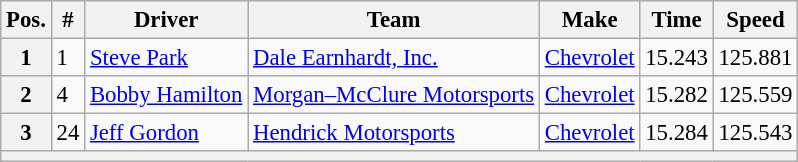<table class="wikitable" style="font-size:95%">
<tr>
<th>Pos.</th>
<th>#</th>
<th>Driver</th>
<th>Team</th>
<th>Make</th>
<th>Time</th>
<th>Speed</th>
</tr>
<tr>
<th>1</th>
<td>1</td>
<td><a href='#'>Steve Park</a></td>
<td><a href='#'>Dale Earnhardt, Inc.</a></td>
<td><a href='#'>Chevrolet</a></td>
<td>15.243</td>
<td>125.881</td>
</tr>
<tr>
<th>2</th>
<td>4</td>
<td><a href='#'>Bobby Hamilton</a></td>
<td><a href='#'>Morgan–McClure Motorsports</a></td>
<td><a href='#'>Chevrolet</a></td>
<td>15.282</td>
<td>125.559</td>
</tr>
<tr>
<th>3</th>
<td>24</td>
<td><a href='#'>Jeff Gordon</a></td>
<td><a href='#'>Hendrick Motorsports</a></td>
<td><a href='#'>Chevrolet</a></td>
<td>15.284</td>
<td>125.543</td>
</tr>
<tr>
<th colspan="7"></th>
</tr>
</table>
